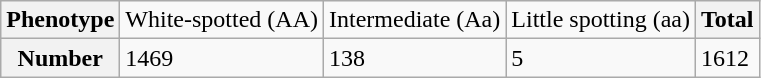<table class="wikitable">
<tr>
<th>Phenotype</th>
<td>White-spotted (AA)</td>
<td>Intermediate (Aa)</td>
<td>Little spotting (aa)</td>
<th>Total</th>
</tr>
<tr>
<th>Number</th>
<td>1469</td>
<td>138</td>
<td>5</td>
<td>1612</td>
</tr>
</table>
